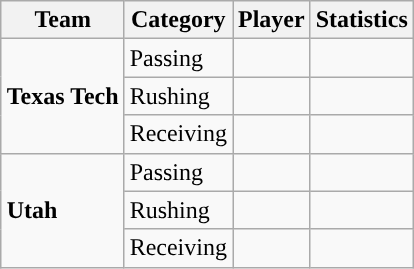<table class="wikitable" style="float: right;">
<tr>
<th>Team</th>
<th>Category</th>
<th>Player</th>
<th>Statistics</th>
</tr>
<tr>
<td rowspan=3><strong>Texas Tech</strong></td>
<td>Passing</td>
<td></td>
<td></td>
</tr>
<tr>
<td>Rushing</td>
<td></td>
<td></td>
</tr>
<tr>
<td>Receiving</td>
<td></td>
<td></td>
</tr>
<tr>
<td rowspan=3><strong>Utah</strong></td>
<td>Passing</td>
<td></td>
<td></td>
</tr>
<tr>
<td>Rushing</td>
<td></td>
<td></td>
</tr>
<tr>
<td>Receiving</td>
<td></td>
<td></td>
</tr>
</table>
